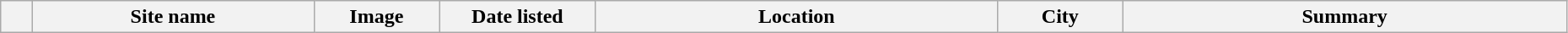<table class="wikitable sortable" style="width:98%">
<tr>
<th width = 2% ></th>
<th width = 18% ><strong>Site name</strong></th>
<th width = 8% class="unsortable" ><strong>Image</strong></th>
<th width = 10% ><strong>Date listed</strong></th>
<th><strong>Location</strong></th>
<th width = 8% ><strong>City</strong></th>
<th class="unsortable" ><strong>Summary</strong><br></th>
</tr>
</table>
